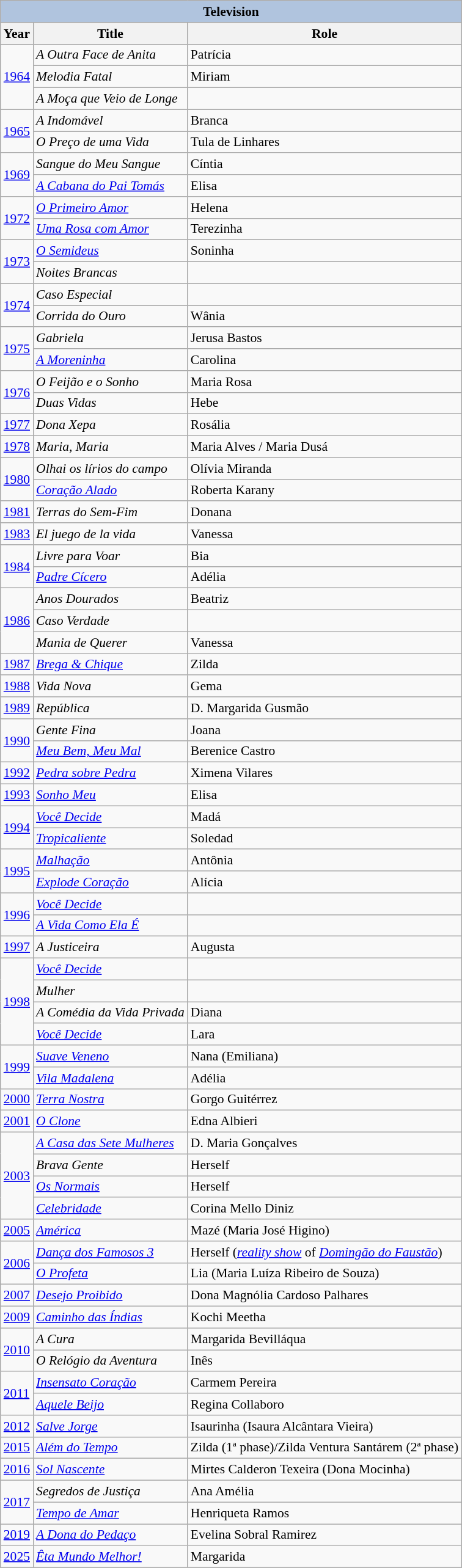<table class="wikitable" style="font-size: 90%;">
<tr>
<th colspan="4" style="background: LightSteelBlue;">Television</th>
</tr>
<tr>
<th>Year</th>
<th>Title</th>
<th>Role</th>
</tr>
<tr>
<td rowspan="3"><a href='#'>1964</a></td>
<td><em>A Outra Face de Anita</em></td>
<td>Patrícia</td>
</tr>
<tr>
<td><em>Melodia Fatal</em></td>
<td>Miriam</td>
</tr>
<tr>
<td><em>A Moça que Veio de Longe</em></td>
<td></td>
</tr>
<tr>
<td rowspan="2"><a href='#'>1965</a></td>
<td><em>A Indomável</em></td>
<td>Branca</td>
</tr>
<tr>
<td><em>O Preço de uma Vida</em></td>
<td>Tula de Linhares</td>
</tr>
<tr>
<td rowspan="2"><a href='#'>1969</a></td>
<td><em>Sangue do Meu Sangue</em></td>
<td>Cíntia</td>
</tr>
<tr>
<td><em><a href='#'>A Cabana do Pai Tomás</a></em></td>
<td>Elisa</td>
</tr>
<tr>
<td rowspan="2"><a href='#'>1972</a></td>
<td><em><a href='#'>O Primeiro Amor</a></em></td>
<td>Helena</td>
</tr>
<tr>
<td><em><a href='#'>Uma Rosa com Amor</a></em></td>
<td>Terezinha</td>
</tr>
<tr>
<td rowspan="2"><a href='#'>1973</a></td>
<td><em><a href='#'>O Semideus</a></em></td>
<td>Soninha</td>
</tr>
<tr>
<td><em>Noites Brancas</em></td>
<td></td>
</tr>
<tr>
<td rowspan="2"><a href='#'>1974</a></td>
<td><em>Caso Especial</em></td>
<td></td>
</tr>
<tr>
<td><em>Corrida do Ouro</em></td>
<td>Wânia</td>
</tr>
<tr>
<td rowspan="2"><a href='#'>1975</a></td>
<td><em>Gabriela</em></td>
<td>Jerusa Bastos</td>
</tr>
<tr>
<td><em><a href='#'>A Moreninha</a></em></td>
<td>Carolina</td>
</tr>
<tr>
<td rowspan="2"><a href='#'>1976</a></td>
<td><em>O Feijão e o Sonho</em></td>
<td>Maria Rosa</td>
</tr>
<tr>
<td><em>Duas Vidas</em></td>
<td>Hebe</td>
</tr>
<tr>
<td><a href='#'>1977</a></td>
<td><em>Dona Xepa</em></td>
<td>Rosália</td>
</tr>
<tr>
<td><a href='#'>1978</a></td>
<td><em>Maria, Maria</em></td>
<td>Maria Alves / Maria Dusá</td>
</tr>
<tr>
<td rowspan="2"><a href='#'>1980</a></td>
<td><em>Olhai os lírios do campo</em></td>
<td>Olívia Miranda</td>
</tr>
<tr>
<td><em><a href='#'>Coração Alado</a></em></td>
<td>Roberta Karany</td>
</tr>
<tr>
<td><a href='#'>1981</a></td>
<td><em>Terras do Sem-Fim</em></td>
<td>Donana</td>
</tr>
<tr>
<td><a href='#'>1983</a></td>
<td><em>El juego de la vida</em></td>
<td>Vanessa</td>
</tr>
<tr>
<td rowspan="2"><a href='#'>1984</a></td>
<td><em>Livre para Voar</em></td>
<td>Bia</td>
</tr>
<tr>
<td><em><a href='#'>Padre Cícero</a></em></td>
<td>Adélia</td>
</tr>
<tr>
<td rowspan="3"><a href='#'>1986</a></td>
<td><em>Anos Dourados</em></td>
<td>Beatriz</td>
</tr>
<tr>
<td><em>Caso Verdade</em></td>
<td></td>
</tr>
<tr>
<td><em>Mania de Querer</em></td>
<td>Vanessa</td>
</tr>
<tr>
<td><a href='#'>1987</a></td>
<td><em><a href='#'>Brega & Chique</a></em></td>
<td>Zilda</td>
</tr>
<tr>
<td><a href='#'>1988</a></td>
<td><em>Vida Nova</em></td>
<td>Gema</td>
</tr>
<tr>
<td><a href='#'>1989</a></td>
<td><em>República</em></td>
<td>D. Margarida Gusmão</td>
</tr>
<tr>
<td rowspan="2"><a href='#'>1990</a></td>
<td><em>Gente Fina</em></td>
<td>Joana</td>
</tr>
<tr>
<td><em><a href='#'>Meu Bem, Meu Mal</a></em></td>
<td>Berenice Castro</td>
</tr>
<tr>
<td><a href='#'>1992</a></td>
<td><em><a href='#'>Pedra sobre Pedra</a></em></td>
<td>Ximena Vilares</td>
</tr>
<tr>
<td><a href='#'>1993</a></td>
<td><em><a href='#'>Sonho Meu</a></em></td>
<td>Elisa</td>
</tr>
<tr>
<td rowspan="2"><a href='#'>1994</a></td>
<td><em><a href='#'>Você Decide</a></em></td>
<td>Madá</td>
</tr>
<tr>
<td><em><a href='#'>Tropicaliente</a></em></td>
<td>Soledad</td>
</tr>
<tr>
<td rowspan="2"><a href='#'>1995</a></td>
<td><em><a href='#'>Malhação</a></em></td>
<td>Antônia</td>
</tr>
<tr>
<td><em><a href='#'>Explode Coração</a></em></td>
<td>Alícia</td>
</tr>
<tr>
<td rowspan="2"><a href='#'>1996</a></td>
<td><em><a href='#'>Você Decide</a></em></td>
<td></td>
</tr>
<tr>
<td><em><a href='#'>A Vida Como Ela É</a></em></td>
<td></td>
</tr>
<tr>
<td><a href='#'>1997</a></td>
<td><em>A Justiceira</em></td>
<td>Augusta</td>
</tr>
<tr>
<td rowspan="4"><a href='#'>1998</a></td>
<td><em><a href='#'>Você Decide</a></em></td>
<td></td>
</tr>
<tr>
<td><em>Mulher</em></td>
<td></td>
</tr>
<tr>
<td><em>A Comédia da Vida Privada</em></td>
<td>Diana</td>
</tr>
<tr>
<td><em><a href='#'>Você Decide</a></em></td>
<td>Lara</td>
</tr>
<tr>
<td rowspan="2"><a href='#'>1999</a></td>
<td><em><a href='#'>Suave Veneno</a></em></td>
<td>Nana (Emiliana)</td>
</tr>
<tr>
<td><em><a href='#'>Vila Madalena</a></em></td>
<td>Adélia</td>
</tr>
<tr>
<td><a href='#'>2000</a></td>
<td><em><a href='#'>Terra Nostra</a></em></td>
<td>Gorgo Guitérrez</td>
</tr>
<tr>
<td><a href='#'>2001</a></td>
<td><em><a href='#'>O Clone</a></em></td>
<td>Edna Albieri</td>
</tr>
<tr>
<td rowspan="4"><a href='#'>2003</a></td>
<td><em><a href='#'>A Casa das Sete Mulheres</a></em></td>
<td>D. Maria Gonçalves</td>
</tr>
<tr>
<td><em>Brava Gente</em></td>
<td>Herself</td>
</tr>
<tr>
<td><em><a href='#'>Os Normais</a></em></td>
<td>Herself</td>
</tr>
<tr>
<td><em><a href='#'>Celebridade</a></em></td>
<td>Corina Mello Diniz</td>
</tr>
<tr>
<td><a href='#'>2005</a></td>
<td><em><a href='#'>América</a></em></td>
<td>Mazé (Maria José Higino)</td>
</tr>
<tr>
<td rowspan="2"><a href='#'>2006</a></td>
<td><em><a href='#'>Dança dos Famosos 3</a></em></td>
<td>Herself (<em><a href='#'>reality show</a></em> of <em><a href='#'>Domingão do Faustão</a></em>)</td>
</tr>
<tr>
<td><em><a href='#'>O Profeta</a></em></td>
<td>Lia (Maria Luíza Ribeiro de Souza)</td>
</tr>
<tr>
<td><a href='#'>2007</a></td>
<td><em><a href='#'>Desejo Proibido</a></em></td>
<td>Dona Magnólia Cardoso Palhares</td>
</tr>
<tr>
<td><a href='#'>2009</a></td>
<td><em><a href='#'>Caminho das Índias</a></em></td>
<td>Kochi Meetha</td>
</tr>
<tr>
<td rowspan="2"><a href='#'>2010</a></td>
<td><em>A Cura</em></td>
<td>Margarida Bevilláqua</td>
</tr>
<tr>
<td><em>O Relógio da Aventura</em></td>
<td>Inês</td>
</tr>
<tr>
<td rowspan="2"><a href='#'>2011</a></td>
<td><em><a href='#'>Insensato Coração</a></em></td>
<td>Carmem Pereira</td>
</tr>
<tr>
<td><em><a href='#'>Aquele Beijo</a></em></td>
<td>Regina Collaboro</td>
</tr>
<tr>
<td><a href='#'>2012</a></td>
<td><em><a href='#'>Salve Jorge</a></em></td>
<td>Isaurinha (Isaura Alcântara Vieira)</td>
</tr>
<tr>
<td><a href='#'>2015</a></td>
<td><em><a href='#'>Além do Tempo</a></em></td>
<td>Zilda (1ª phase)/Zilda Ventura Santárem (2ª phase) </td>
</tr>
<tr>
<td><a href='#'>2016</a></td>
<td><em><a href='#'>Sol Nascente</a></em></td>
<td>Mirtes Calderon Texeira (Dona Mocinha)</td>
</tr>
<tr>
<td rowspan="2"><a href='#'>2017</a></td>
<td><em>Segredos de Justiça</em></td>
<td>Ana Amélia</td>
</tr>
<tr>
<td><em><a href='#'>Tempo de Amar</a></em></td>
<td>Henriqueta Ramos</td>
</tr>
<tr>
<td><a href='#'>2019</a></td>
<td><em><a href='#'>A Dona do Pedaço</a></em></td>
<td>Evelina Sobral Ramirez</td>
</tr>
<tr>
<td><a href='#'>2025</a></td>
<td><em><a href='#'>Êta Mundo Melhor!</a></em></td>
<td>Margarida</td>
</tr>
<tr>
</tr>
</table>
